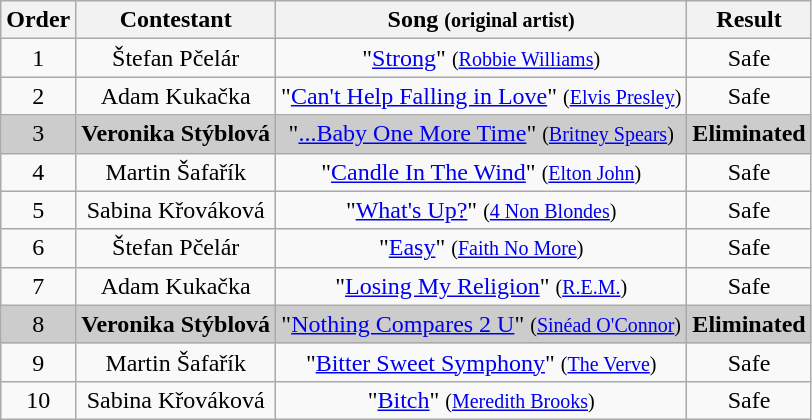<table class="wikitable plainrowheaders" style="text-align:center;">
<tr>
<th scope="col">Order</th>
<th scope="col">Contestant</th>
<th scope="col">Song <small>(original artist)</small></th>
<th scope="col">Result</th>
</tr>
<tr>
<td>1</td>
<td>Štefan Pčelár</td>
<td>"<a href='#'>Strong</a>" <small>(<a href='#'>Robbie Williams</a>)</small></td>
<td>Safe</td>
</tr>
<tr>
<td>2</td>
<td>Adam Kukačka</td>
<td>"<a href='#'>Can't Help Falling in Love</a>" <small>(<a href='#'>Elvis Presley</a>)</small></td>
<td>Safe</td>
</tr>
<tr style="background:#ccc;">
<td>3</td>
<td><strong>Veronika Stýblová</strong></td>
<td>"<a href='#'>...Baby One More Time</a>" <small>(<a href='#'>Britney Spears</a>)</small></td>
<td><strong>Eliminated</strong></td>
</tr>
<tr>
<td>4</td>
<td>Martin Šafařík</td>
<td>"<a href='#'>Candle In The Wind</a>" <small>(<a href='#'>Elton John</a>)</small></td>
<td>Safe</td>
</tr>
<tr>
<td>5</td>
<td>Sabina Křováková</td>
<td>"<a href='#'>What's Up?</a>" <small>(<a href='#'>4 Non Blondes</a>)</small></td>
<td>Safe</td>
</tr>
<tr>
<td>6</td>
<td>Štefan Pčelár</td>
<td>"<a href='#'>Easy</a>" <small>(<a href='#'>Faith No More</a>)</small></td>
<td>Safe</td>
</tr>
<tr>
<td>7</td>
<td>Adam Kukačka</td>
<td>"<a href='#'>Losing My Religion</a>" <small>(<a href='#'>R.E.M.</a>)</small></td>
<td>Safe</td>
</tr>
<tr style="background:#ccc;">
<td>8</td>
<td><strong>Veronika Stýblová</strong></td>
<td>"<a href='#'>Nothing Compares 2 U</a>" <small>(<a href='#'>Sinéad O'Connor</a>)</small></td>
<td><strong>Eliminated</strong></td>
</tr>
<tr>
<td>9</td>
<td>Martin Šafařík</td>
<td>"<a href='#'>Bitter Sweet Symphony</a>" <small>(<a href='#'>The Verve</a>)</small></td>
<td>Safe</td>
</tr>
<tr>
<td>10</td>
<td>Sabina Křováková</td>
<td>"<a href='#'>Bitch</a>" <small>(<a href='#'>Meredith Brooks</a>)</small></td>
<td>Safe</td>
</tr>
</table>
